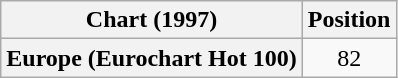<table class="wikitable plainrowheaders" style="text-align:center">
<tr>
<th>Chart (1997)</th>
<th>Position</th>
</tr>
<tr>
<th scope="row">Europe (Eurochart Hot 100)</th>
<td>82</td>
</tr>
</table>
